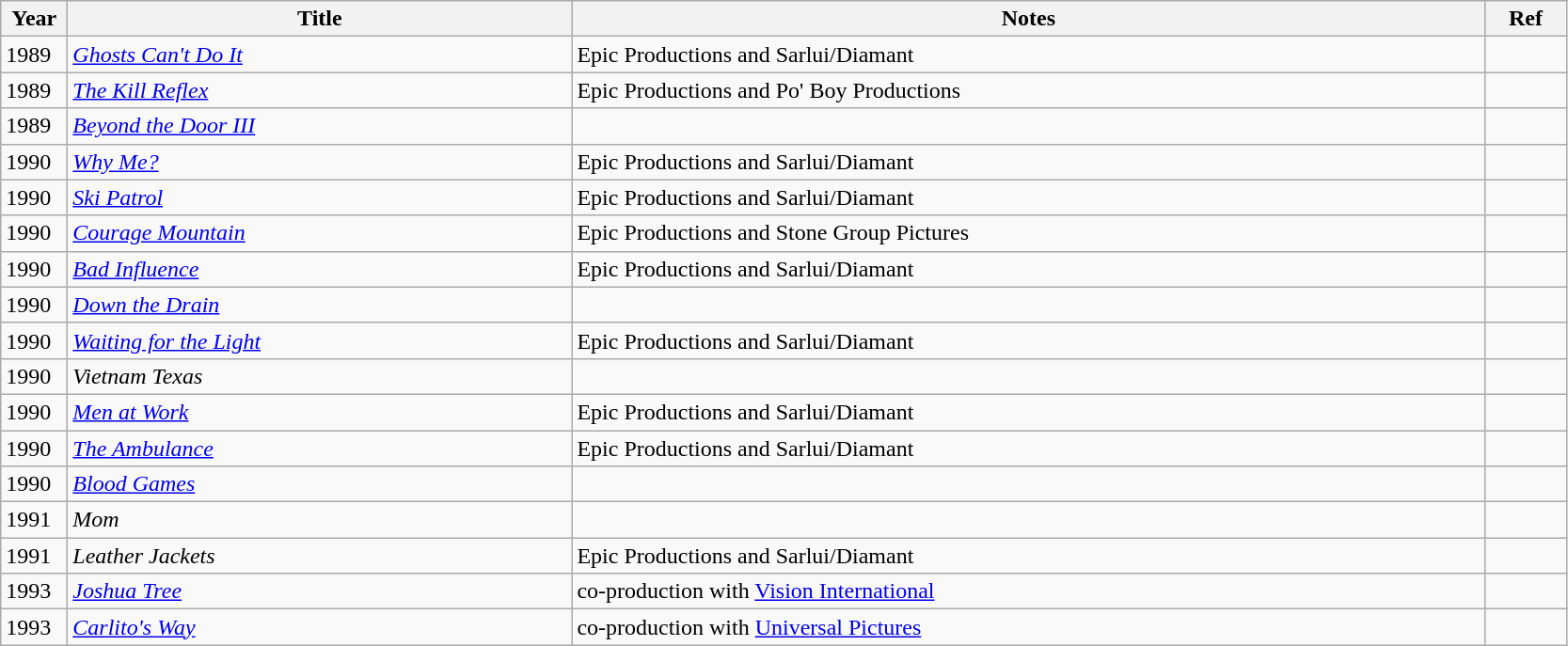<table class="wikitable sortable">
<tr>
<th width="40">Year</th>
<th width="350">Title</th>
<th width="640">Notes</th>
<th width="50" scope="Col" class="unsortable">Ref</th>
</tr>
<tr>
<td>1989</td>
<td> <em><a href='#'>Ghosts Can't Do It</a></em></td>
<td>Epic Productions and Sarlui/Diamant</td>
<td></td>
</tr>
<tr>
<td>1989</td>
<td> <em><a href='#'>The Kill Reflex</a></em></td>
<td>Epic Productions and Po' Boy Productions</td>
<td></td>
</tr>
<tr>
<td>1989</td>
<td> <em><a href='#'>Beyond the Door III</a></em></td>
<td></td>
<td></td>
</tr>
<tr>
<td>1990</td>
<td> <em><a href='#'>Why Me?</a></em></td>
<td>Epic Productions and Sarlui/Diamant</td>
<td></td>
</tr>
<tr>
<td>1990</td>
<td> <em><a href='#'>Ski Patrol</a></em></td>
<td>Epic Productions and Sarlui/Diamant</td>
<td></td>
</tr>
<tr>
<td>1990</td>
<td> <em><a href='#'>Courage Mountain</a></em></td>
<td>Epic Productions and Stone Group Pictures</td>
<td></td>
</tr>
<tr>
<td>1990</td>
<td> <em><a href='#'>Bad Influence</a></em></td>
<td>Epic Productions and Sarlui/Diamant</td>
<td></td>
</tr>
<tr>
<td>1990</td>
<td> <em><a href='#'>Down the Drain</a></em></td>
<td></td>
<td></td>
</tr>
<tr>
<td>1990</td>
<td> <em><a href='#'>Waiting for the Light</a></em></td>
<td>Epic Productions and Sarlui/Diamant</td>
<td></td>
</tr>
<tr>
<td>1990</td>
<td> <em>Vietnam Texas</em></td>
<td></td>
<td></td>
</tr>
<tr>
<td>1990</td>
<td> <em><a href='#'>Men at Work</a></em></td>
<td>Epic Productions and Sarlui/Diamant</td>
<td></td>
</tr>
<tr>
<td>1990</td>
<td> <em><a href='#'>The Ambulance</a></em></td>
<td>Epic Productions and Sarlui/Diamant</td>
<td></td>
</tr>
<tr>
<td>1990</td>
<td> <em><a href='#'>Blood Games</a></em></td>
<td></td>
<td></td>
</tr>
<tr>
<td>1991</td>
<td> <em>Mom</em></td>
<td></td>
<td></td>
</tr>
<tr>
<td>1991</td>
<td> <em>Leather Jackets</em></td>
<td>Epic Productions and Sarlui/Diamant</td>
<td></td>
</tr>
<tr>
<td>1993</td>
<td> <em><a href='#'>Joshua Tree</a></em></td>
<td>co-production with <a href='#'>Vision International</a></td>
<td></td>
</tr>
<tr>
<td>1993</td>
<td> <em><a href='#'>Carlito's Way</a></em></td>
<td>co-production with <a href='#'>Universal Pictures</a></td>
<td></td>
</tr>
</table>
